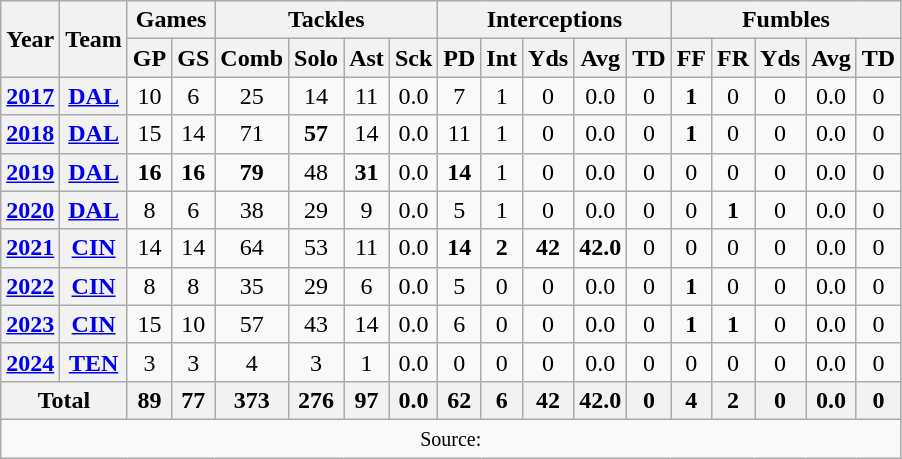<table class="wikitable" style="text-align:center;">
<tr>
<th rowspan="2">Year</th>
<th rowspan="2">Team</th>
<th colspan="2">Games</th>
<th colspan="4">Tackles</th>
<th colspan="5">Interceptions</th>
<th colspan="5">Fumbles</th>
</tr>
<tr>
<th>GP</th>
<th>GS</th>
<th>Comb</th>
<th>Solo</th>
<th>Ast</th>
<th>Sck</th>
<th>PD</th>
<th>Int</th>
<th>Yds</th>
<th>Avg</th>
<th>TD</th>
<th>FF</th>
<th>FR</th>
<th>Yds</th>
<th>Avg</th>
<th>TD</th>
</tr>
<tr>
<th><a href='#'>2017</a></th>
<th><a href='#'>DAL</a></th>
<td>10</td>
<td>6</td>
<td>25</td>
<td>14</td>
<td>11</td>
<td>0.0</td>
<td>7</td>
<td>1</td>
<td>0</td>
<td>0.0</td>
<td>0</td>
<td><strong>1</strong></td>
<td>0</td>
<td>0</td>
<td>0.0</td>
<td>0</td>
</tr>
<tr>
<th><a href='#'>2018</a></th>
<th><a href='#'>DAL</a></th>
<td>15</td>
<td>14</td>
<td>71</td>
<td><strong>57</strong></td>
<td>14</td>
<td>0.0</td>
<td>11</td>
<td>1</td>
<td>0</td>
<td>0.0</td>
<td>0</td>
<td><strong>1</strong></td>
<td>0</td>
<td>0</td>
<td>0.0</td>
<td>0</td>
</tr>
<tr>
<th><a href='#'>2019</a></th>
<th><a href='#'>DAL</a></th>
<td><strong>16</strong></td>
<td><strong>16</strong></td>
<td><strong>79</strong></td>
<td>48</td>
<td><strong>31</strong></td>
<td>0.0</td>
<td><strong>14</strong></td>
<td>1</td>
<td>0</td>
<td>0.0</td>
<td>0</td>
<td>0</td>
<td>0</td>
<td>0</td>
<td>0.0</td>
<td>0</td>
</tr>
<tr>
<th><a href='#'>2020</a></th>
<th><a href='#'>DAL</a></th>
<td>8</td>
<td>6</td>
<td>38</td>
<td>29</td>
<td>9</td>
<td>0.0</td>
<td>5</td>
<td>1</td>
<td>0</td>
<td>0.0</td>
<td>0</td>
<td>0</td>
<td><strong>1</strong></td>
<td>0</td>
<td>0.0</td>
<td>0</td>
</tr>
<tr>
<th><a href='#'>2021</a></th>
<th><a href='#'>CIN</a></th>
<td>14</td>
<td>14</td>
<td>64</td>
<td>53</td>
<td>11</td>
<td>0.0</td>
<td><strong>14</strong></td>
<td><strong>2</strong></td>
<td><strong>42</strong></td>
<td><strong>42.0</strong></td>
<td>0</td>
<td>0</td>
<td>0</td>
<td>0</td>
<td>0.0</td>
<td>0</td>
</tr>
<tr>
<th><a href='#'>2022</a></th>
<th><a href='#'>CIN</a></th>
<td>8</td>
<td>8</td>
<td>35</td>
<td>29</td>
<td>6</td>
<td>0.0</td>
<td>5</td>
<td>0</td>
<td>0</td>
<td>0.0</td>
<td>0</td>
<td><strong>1</strong></td>
<td>0</td>
<td>0</td>
<td>0.0</td>
<td>0</td>
</tr>
<tr>
<th><a href='#'>2023</a></th>
<th><a href='#'>CIN</a></th>
<td>15</td>
<td>10</td>
<td>57</td>
<td>43</td>
<td>14</td>
<td>0.0</td>
<td>6</td>
<td>0</td>
<td>0</td>
<td>0.0</td>
<td>0</td>
<td><strong>1</strong></td>
<td><strong>1</strong></td>
<td>0</td>
<td>0.0</td>
<td>0</td>
</tr>
<tr>
<th><a href='#'>2024</a></th>
<th><a href='#'>TEN</a></th>
<td>3</td>
<td>3</td>
<td>4</td>
<td>3</td>
<td>1</td>
<td>0.0</td>
<td>0</td>
<td>0</td>
<td>0</td>
<td>0.0</td>
<td>0</td>
<td>0</td>
<td>0</td>
<td>0</td>
<td>0.0</td>
<td>0</td>
</tr>
<tr>
<th colspan="2">Total</th>
<th>89</th>
<th>77</th>
<th>373</th>
<th>276</th>
<th>97</th>
<th>0.0</th>
<th>62</th>
<th>6</th>
<th>42</th>
<th>42.0</th>
<th>0</th>
<th>4</th>
<th>2</th>
<th>0</th>
<th>0.0</th>
<th>0</th>
</tr>
<tr>
<td colspan="18"><small>Source: </small></td>
</tr>
</table>
